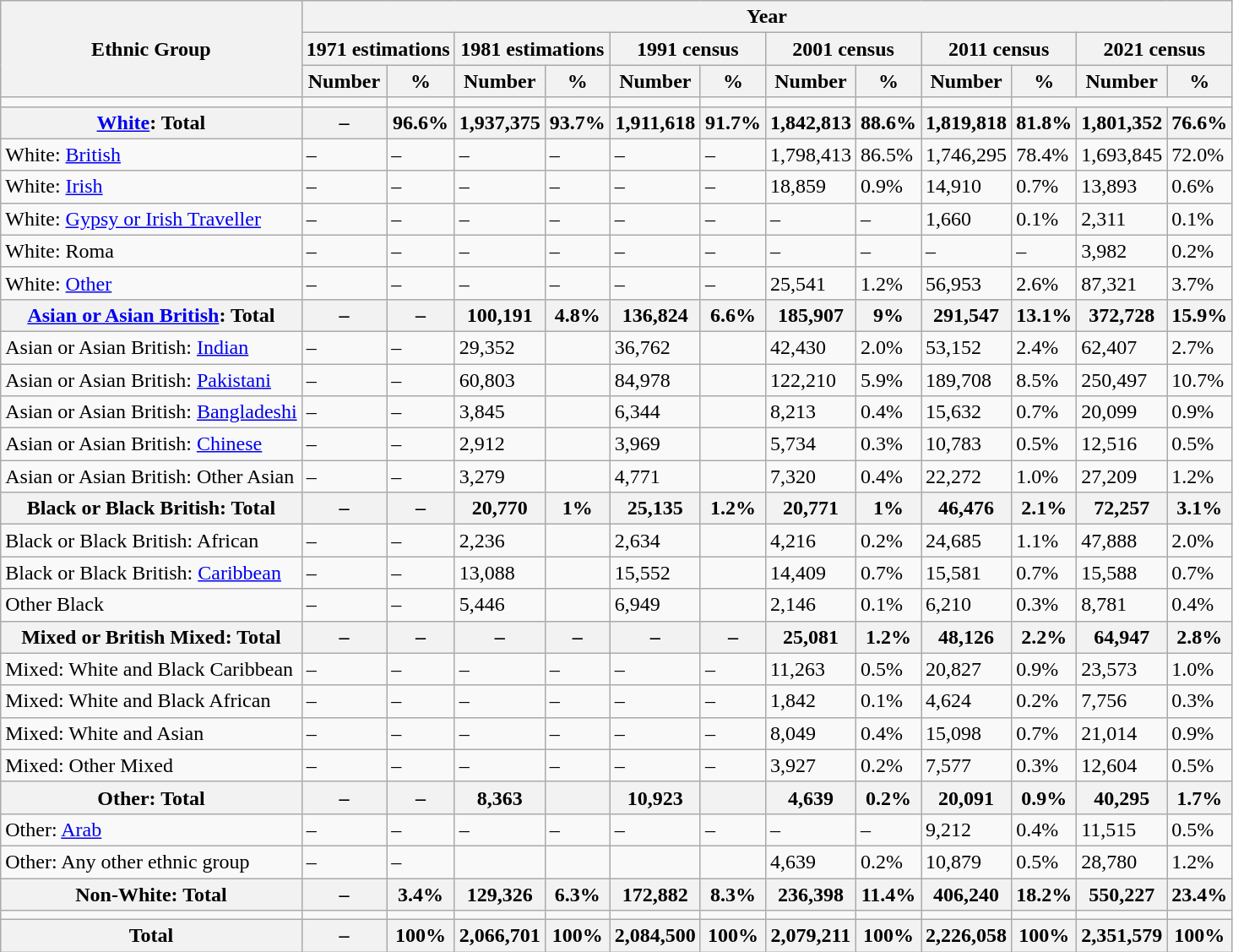<table class="wikitable sortable">
<tr>
<th rowspan="3">Ethnic Group</th>
<th colspan="12">Year</th>
</tr>
<tr>
<th colspan="2">1971 estimations</th>
<th colspan="2">1981 estimations</th>
<th colspan="2">1991 census</th>
<th colspan="2">2001 census</th>
<th colspan="2">2011 census</th>
<th colspan="2">2021 census</th>
</tr>
<tr>
<th>Number</th>
<th>%</th>
<th>Number</th>
<th>%</th>
<th>Number</th>
<th>%</th>
<th>Number</th>
<th>%</th>
<th>Number</th>
<th>%</th>
<th>Number</th>
<th>%</th>
</tr>
<tr>
<td></td>
<td></td>
<td></td>
<td></td>
<td></td>
<td></td>
<td></td>
<td></td>
<td></td>
<td></td>
</tr>
<tr>
<th><a href='#'>White</a>: Total</th>
<th>–</th>
<th>96.6%</th>
<th>1,937,375</th>
<th>93.7%</th>
<th>1,911,618</th>
<th>91.7%</th>
<th>1,842,813</th>
<th>88.6%</th>
<th>1,819,818</th>
<th>81.8%</th>
<th>1,801,352</th>
<th>76.6%</th>
</tr>
<tr>
<td>White: <a href='#'>British</a></td>
<td>–</td>
<td>–</td>
<td>–</td>
<td>–</td>
<td>–</td>
<td>–</td>
<td>1,798,413</td>
<td>86.5%</td>
<td>1,746,295</td>
<td>78.4%</td>
<td>1,693,845</td>
<td>72.0%</td>
</tr>
<tr>
<td>White: <a href='#'>Irish</a></td>
<td>–</td>
<td>–</td>
<td>–</td>
<td>–</td>
<td>–</td>
<td>–</td>
<td>18,859</td>
<td>0.9%</td>
<td>14,910</td>
<td>0.7%</td>
<td>13,893</td>
<td>0.6%</td>
</tr>
<tr>
<td>White: <a href='#'>Gypsy or Irish Traveller</a></td>
<td>–</td>
<td>–</td>
<td>–</td>
<td>–</td>
<td>–</td>
<td>–</td>
<td>–</td>
<td>–</td>
<td>1,660</td>
<td>0.1%</td>
<td>2,311</td>
<td>0.1%</td>
</tr>
<tr>
<td>White: Roma</td>
<td>–</td>
<td>–</td>
<td>–</td>
<td>–</td>
<td>–</td>
<td>–</td>
<td>–</td>
<td>–</td>
<td>–</td>
<td>–</td>
<td>3,982</td>
<td>0.2%</td>
</tr>
<tr>
<td>White: <a href='#'>Other</a></td>
<td>–</td>
<td>–</td>
<td>–</td>
<td>–</td>
<td>–</td>
<td>–</td>
<td>25,541</td>
<td>1.2%</td>
<td>56,953</td>
<td>2.6%</td>
<td>87,321</td>
<td>3.7%</td>
</tr>
<tr>
<th><a href='#'>Asian or Asian British</a>: Total</th>
<th>–</th>
<th>–</th>
<th>100,191</th>
<th>4.8%</th>
<th>136,824</th>
<th>6.6%</th>
<th>185,907</th>
<th>9%</th>
<th>291,547</th>
<th>13.1%</th>
<th>372,728</th>
<th>15.9%</th>
</tr>
<tr>
<td>Asian or Asian British: <a href='#'>Indian</a></td>
<td>–</td>
<td>–</td>
<td>29,352</td>
<td></td>
<td>36,762</td>
<td></td>
<td>42,430</td>
<td>2.0%</td>
<td>53,152</td>
<td>2.4%</td>
<td>62,407</td>
<td>2.7%</td>
</tr>
<tr>
<td>Asian or Asian British: <a href='#'>Pakistani</a></td>
<td>–</td>
<td>–</td>
<td>60,803</td>
<td></td>
<td>84,978</td>
<td></td>
<td>122,210</td>
<td>5.9%</td>
<td>189,708</td>
<td>8.5%</td>
<td>250,497</td>
<td>10.7%</td>
</tr>
<tr>
<td>Asian or Asian British: <a href='#'>Bangladeshi</a></td>
<td>–</td>
<td>–</td>
<td>3,845</td>
<td></td>
<td>6,344</td>
<td></td>
<td>8,213</td>
<td>0.4%</td>
<td>15,632</td>
<td>0.7%</td>
<td>20,099</td>
<td>0.9%</td>
</tr>
<tr>
<td>Asian or Asian British: <a href='#'>Chinese</a></td>
<td>–</td>
<td>–</td>
<td>2,912</td>
<td></td>
<td>3,969</td>
<td></td>
<td>5,734</td>
<td>0.3%</td>
<td>10,783</td>
<td>0.5%</td>
<td>12,516</td>
<td>0.5%</td>
</tr>
<tr>
<td>Asian or Asian British: Other Asian</td>
<td>–</td>
<td>–</td>
<td>3,279</td>
<td></td>
<td>4,771</td>
<td></td>
<td>7,320</td>
<td>0.4%</td>
<td>22,272</td>
<td>1.0%</td>
<td>27,209</td>
<td>1.2%</td>
</tr>
<tr>
<th>Black or Black British: Total</th>
<th>–</th>
<th>–</th>
<th>20,770</th>
<th>1%</th>
<th>25,135</th>
<th>1.2%</th>
<th>20,771</th>
<th>1%</th>
<th>46,476</th>
<th>2.1%</th>
<th>72,257</th>
<th>3.1%</th>
</tr>
<tr>
<td>Black or Black British: African</td>
<td>–</td>
<td>–</td>
<td>2,236</td>
<td></td>
<td>2,634</td>
<td></td>
<td>4,216</td>
<td>0.2%</td>
<td>24,685</td>
<td>1.1%</td>
<td>47,888</td>
<td>2.0%</td>
</tr>
<tr>
<td>Black or Black British: <a href='#'>Caribbean</a></td>
<td>–</td>
<td>–</td>
<td>13,088</td>
<td></td>
<td>15,552</td>
<td></td>
<td>14,409</td>
<td>0.7%</td>
<td>15,581</td>
<td>0.7%</td>
<td>15,588</td>
<td>0.7%</td>
</tr>
<tr>
<td Black or British:>Other Black</td>
<td>–</td>
<td>–</td>
<td>5,446</td>
<td></td>
<td>6,949</td>
<td></td>
<td>2,146</td>
<td>0.1%</td>
<td>6,210</td>
<td>0.3%</td>
<td>8,781</td>
<td>0.4%</td>
</tr>
<tr>
<th>Mixed or British Mixed: Total</th>
<th>–</th>
<th>–</th>
<th>–</th>
<th>–</th>
<th>–</th>
<th>–</th>
<th>25,081</th>
<th>1.2%</th>
<th>48,126</th>
<th>2.2%</th>
<th>64,947</th>
<th>2.8%</th>
</tr>
<tr>
<td>Mixed: White and Black Caribbean</td>
<td>–</td>
<td>–</td>
<td>–</td>
<td>–</td>
<td>–</td>
<td>–</td>
<td>11,263</td>
<td>0.5%</td>
<td>20,827</td>
<td>0.9%</td>
<td>23,573</td>
<td>1.0%</td>
</tr>
<tr>
<td>Mixed: White and Black African</td>
<td>–</td>
<td>–</td>
<td>–</td>
<td>–</td>
<td>–</td>
<td>–</td>
<td>1,842</td>
<td>0.1%</td>
<td>4,624</td>
<td>0.2%</td>
<td>7,756</td>
<td>0.3%</td>
</tr>
<tr>
<td>Mixed: White and Asian</td>
<td>–</td>
<td>–</td>
<td>–</td>
<td>–</td>
<td>–</td>
<td>–</td>
<td>8,049</td>
<td>0.4%</td>
<td>15,098</td>
<td>0.7%</td>
<td>21,014</td>
<td>0.9%</td>
</tr>
<tr>
<td>Mixed: Other Mixed</td>
<td>–</td>
<td>–</td>
<td>–</td>
<td>–</td>
<td>–</td>
<td>–</td>
<td>3,927</td>
<td>0.2%</td>
<td>7,577</td>
<td>0.3%</td>
<td>12,604</td>
<td>0.5%</td>
</tr>
<tr>
<th>Other: Total</th>
<th>–</th>
<th>–</th>
<th>8,363</th>
<th></th>
<th>10,923</th>
<th></th>
<th>4,639</th>
<th>0.2%</th>
<th>20,091</th>
<th>0.9%</th>
<th>40,295</th>
<th>1.7%</th>
</tr>
<tr>
<td>Other: <a href='#'>Arab</a></td>
<td>–</td>
<td>–</td>
<td>–</td>
<td>–</td>
<td>–</td>
<td>–</td>
<td>–</td>
<td>–</td>
<td>9,212</td>
<td>0.4%</td>
<td>11,515</td>
<td>0.5%</td>
</tr>
<tr>
<td>Other: Any other ethnic group</td>
<td>–</td>
<td>–</td>
<td></td>
<td></td>
<td></td>
<td></td>
<td>4,639</td>
<td>0.2%</td>
<td>10,879</td>
<td>0.5%</td>
<td>28,780</td>
<td>1.2%</td>
</tr>
<tr>
<th>Non-White: Total</th>
<th>–</th>
<th>3.4%</th>
<th>129,326</th>
<th>6.3%</th>
<th>172,882</th>
<th>8.3%</th>
<th>236,398</th>
<th>11.4%</th>
<th>406,240</th>
<th>18.2%</th>
<th>550,227</th>
<th>23.4%</th>
</tr>
<tr>
<td></td>
<td></td>
<td></td>
<td></td>
<td></td>
<td></td>
<td></td>
<td></td>
<td></td>
<td></td>
<td></td>
<td></td>
<td></td>
</tr>
<tr>
<th>Total</th>
<th>–</th>
<th>100%</th>
<th>2,066,701</th>
<th>100%</th>
<th>2,084,500</th>
<th>100%</th>
<th>2,079,211</th>
<th>100%</th>
<th>2,226,058</th>
<th>100%</th>
<th>2,351,579</th>
<th>100%</th>
</tr>
</table>
